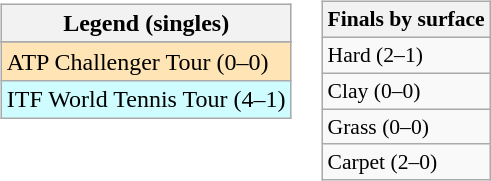<table>
<tr valign=top>
<td><br><table class=wikitable>
<tr>
<th>Legend (singles)</th>
</tr>
<tr bgcolor=e5d1cb>
</tr>
<tr bgcolor=moccasin>
<td>ATP Challenger Tour (0–0)</td>
</tr>
<tr bgcolor=cffcff>
<td>ITF World Tennis Tour (4–1)</td>
</tr>
</table>
</td>
<td><br><table class=wikitable style=font-size:90%>
<tr>
<th>Finals by surface</th>
</tr>
<tr>
<td>Hard (2–1)</td>
</tr>
<tr>
<td>Clay (0–0)</td>
</tr>
<tr>
<td>Grass (0–0)</td>
</tr>
<tr>
<td>Carpet (2–0)</td>
</tr>
</table>
</td>
</tr>
</table>
